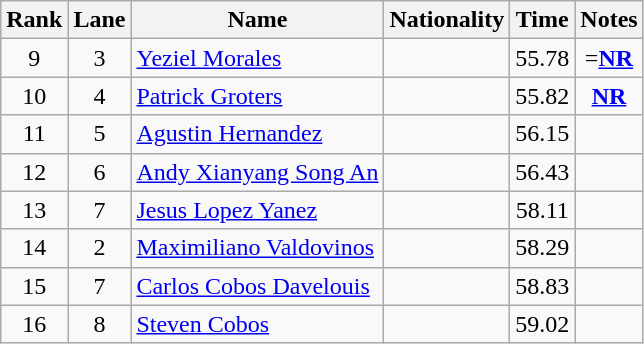<table class="wikitable sortable" style="text-align:center">
<tr>
<th>Rank</th>
<th>Lane</th>
<th>Name</th>
<th>Nationality</th>
<th>Time</th>
<th>Notes</th>
</tr>
<tr>
<td>9</td>
<td>3</td>
<td align=left><a href='#'>Yeziel Morales</a></td>
<td align=left></td>
<td>55.78</td>
<td>=<strong><a href='#'>NR</a></strong></td>
</tr>
<tr>
<td>10</td>
<td>4</td>
<td align=left><a href='#'>Patrick Groters</a></td>
<td align=left></td>
<td>55.82</td>
<td><strong><a href='#'>NR</a></strong></td>
</tr>
<tr>
<td>11</td>
<td>5</td>
<td align=left><a href='#'>Agustin Hernandez</a></td>
<td align=left></td>
<td>56.15</td>
<td></td>
</tr>
<tr>
<td>12</td>
<td>6</td>
<td align=left><a href='#'>Andy Xianyang Song An</a></td>
<td align=left></td>
<td>56.43</td>
<td></td>
</tr>
<tr>
<td>13</td>
<td>7</td>
<td align=left><a href='#'>Jesus Lopez Yanez</a></td>
<td align=left></td>
<td>58.11</td>
<td></td>
</tr>
<tr>
<td>14</td>
<td>2</td>
<td align=left><a href='#'>Maximiliano Valdovinos</a></td>
<td align=left></td>
<td>58.29</td>
<td></td>
</tr>
<tr>
<td>15</td>
<td>7</td>
<td align=left><a href='#'>Carlos Cobos Davelouis</a></td>
<td align=left></td>
<td>58.83</td>
<td></td>
</tr>
<tr>
<td>16</td>
<td>8</td>
<td align=left><a href='#'>Steven Cobos</a></td>
<td align=left></td>
<td>59.02</td>
<td></td>
</tr>
</table>
